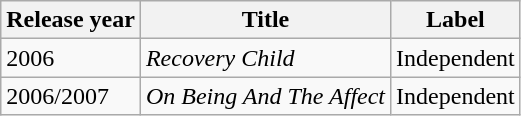<table class="wikitable">
<tr>
<th>Release year</th>
<th>Title</th>
<th>Label</th>
</tr>
<tr>
<td>2006</td>
<td><em>Recovery Child</em></td>
<td>Independent</td>
</tr>
<tr>
<td>2006/2007</td>
<td><em>On Being And The Affect</em></td>
<td>Independent</td>
</tr>
</table>
